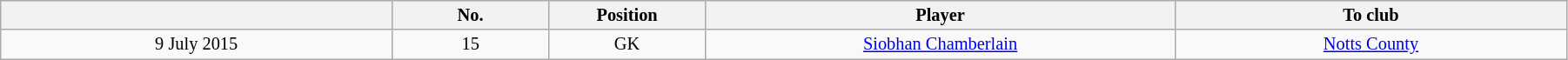<table class="wikitable sortable" style="width:95%; text-align:center; font-size:85%; text-align:center;">
<tr>
<th width="25%"></th>
<th width="10%">No.</th>
<th width="10%">Position</th>
<th>Player</th>
<th width="25%">To club</th>
</tr>
<tr>
<td>9 July 2015</td>
<td>15</td>
<td>GK</td>
<td><em></em> <a href='#'>Siobhan Chamberlain</a></td>
<td><em></em> <a href='#'>Notts County</a></td>
</tr>
</table>
